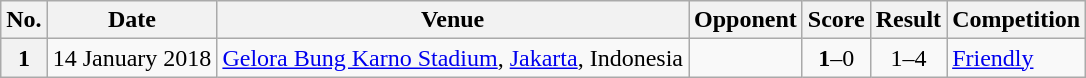<table class="wikitable sortable plainrowheaders">
<tr>
<th scope=col>No.</th>
<th scope=col data-sort-type=date>Date</th>
<th scope=col>Venue</th>
<th scope=col>Opponent</th>
<th scope=col>Score</th>
<th scope=col>Result</th>
<th scope=col>Competition</th>
</tr>
<tr>
<th scope=row>1</th>
<td>14 January 2018</td>
<td><a href='#'>Gelora Bung Karno Stadium</a>, <a href='#'>Jakarta</a>, Indonesia</td>
<td></td>
<td align=center><strong>1</strong>–0</td>
<td align=center>1–4</td>
<td><a href='#'>Friendly</a></td>
</tr>
</table>
